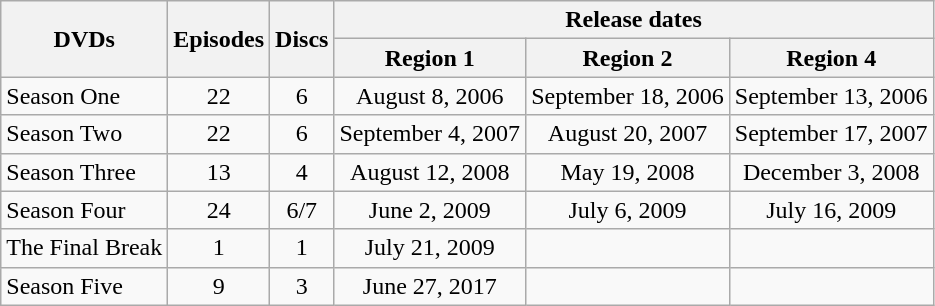<table class="wikitable">
<tr>
<th rowspan=2>DVDs</th>
<th rowspan=2>Episodes</th>
<th rowspan=2>Discs</th>
<th colspan=3>Release dates</th>
</tr>
<tr>
<th>Region 1</th>
<th>Region 2</th>
<th>Region 4</th>
</tr>
<tr>
<td>Season One</td>
<td align=center>22</td>
<td align=center>6</td>
<td align=center>August 8, 2006</td>
<td align=center>September 18, 2006</td>
<td align=center>September 13, 2006</td>
</tr>
<tr>
<td>Season Two</td>
<td align=center>22</td>
<td align=center>6</td>
<td align=center>September 4, 2007</td>
<td align=center>August 20, 2007</td>
<td align=center>September 17, 2007</td>
</tr>
<tr>
<td>Season Three</td>
<td align=center>13</td>
<td align=center>4</td>
<td align=center>August 12, 2008</td>
<td align=center>May 19, 2008</td>
<td align=center>December 3, 2008</td>
</tr>
<tr>
<td>Season Four</td>
<td align=center>24</td>
<td align=center>6/7</td>
<td align=center>June 2, 2009</td>
<td align=center>July 6, 2009</td>
<td align=center>July 16, 2009</td>
</tr>
<tr>
<td>The Final Break</td>
<td align=center>1</td>
<td align=center>1</td>
<td align=center>July 21, 2009</td>
<td align=center></td>
<td align=center></td>
</tr>
<tr>
<td>Season Five</td>
<td align=center>9</td>
<td align=center>3</td>
<td align=center>June 27, 2017</td>
<td align=center></td>
<td align=center></td>
</tr>
</table>
